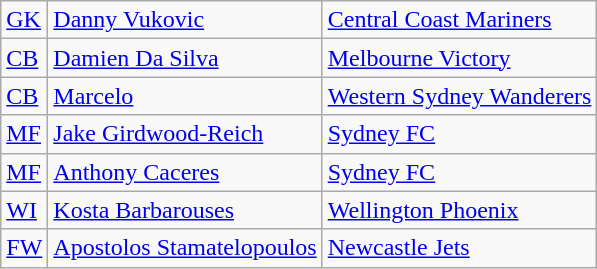<table class="wikitable">
<tr>
<td><a href='#'>GK</a></td>
<td> <a href='#'>Danny Vukovic</a></td>
<td><a href='#'>Central Coast Mariners</a></td>
</tr>
<tr>
<td><a href='#'>CB</a></td>
<td> <a href='#'>Damien Da Silva</a></td>
<td><a href='#'>Melbourne Victory</a></td>
</tr>
<tr>
<td><a href='#'>CB</a></td>
<td> <a href='#'>Marcelo</a></td>
<td><a href='#'>Western Sydney Wanderers</a></td>
</tr>
<tr>
<td><a href='#'>MF</a></td>
<td> <a href='#'>Jake Girdwood-Reich</a></td>
<td><a href='#'>Sydney FC</a></td>
</tr>
<tr>
<td><a href='#'>MF</a></td>
<td> <a href='#'>Anthony Caceres</a></td>
<td><a href='#'>Sydney FC</a></td>
</tr>
<tr>
<td><a href='#'>WI</a></td>
<td> <a href='#'>Kosta Barbarouses</a></td>
<td><a href='#'>Wellington Phoenix</a></td>
</tr>
<tr>
<td><a href='#'>FW</a></td>
<td> <a href='#'>Apostolos Stamatelopoulos</a></td>
<td><a href='#'>Newcastle Jets</a></td>
</tr>
</table>
